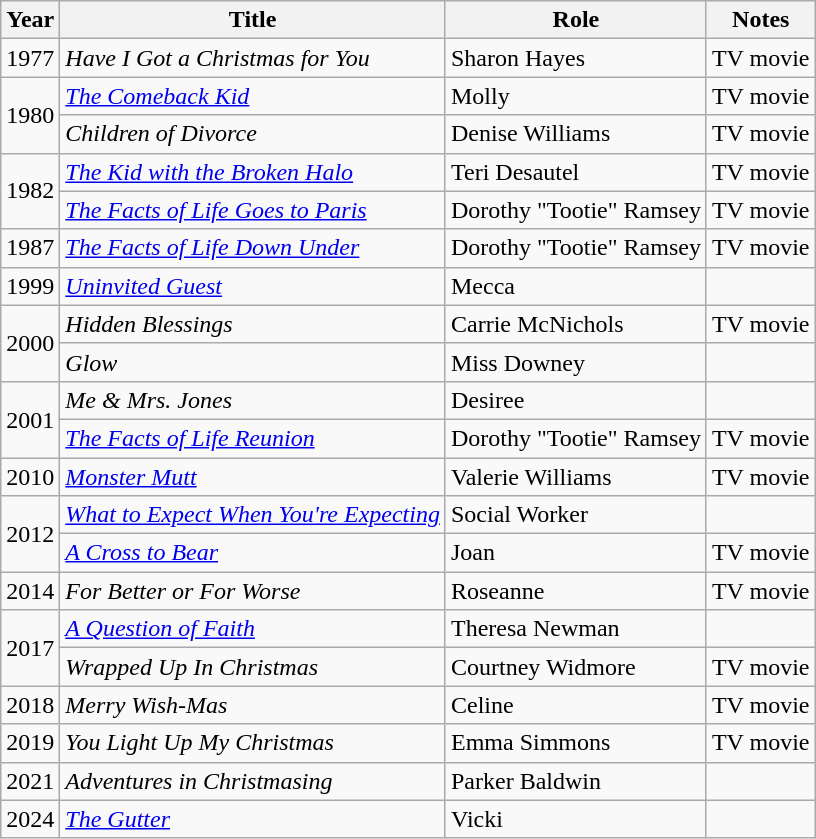<table class="wikitable plainrowheaders sortable" style="margin-right: 0;">
<tr>
<th>Year</th>
<th>Title</th>
<th>Role</th>
<th>Notes</th>
</tr>
<tr>
<td>1977</td>
<td><em>Have I Got a Christmas for You</em></td>
<td>Sharon Hayes</td>
<td>TV movie</td>
</tr>
<tr>
<td rowspan=2>1980</td>
<td><em><a href='#'>The Comeback Kid</a></em></td>
<td>Molly</td>
<td>TV movie</td>
</tr>
<tr>
<td><em>Children of Divorce</em></td>
<td>Denise Williams</td>
<td>TV movie</td>
</tr>
<tr>
<td rowspan=2>1982</td>
<td><em><a href='#'>The Kid with the Broken Halo</a></em></td>
<td>Teri Desautel</td>
<td>TV movie</td>
</tr>
<tr>
<td><em><a href='#'>The Facts of Life Goes to Paris</a></em></td>
<td>Dorothy "Tootie" Ramsey</td>
<td>TV movie</td>
</tr>
<tr>
<td>1987</td>
<td><em><a href='#'>The Facts of Life Down Under</a></em></td>
<td>Dorothy "Tootie" Ramsey</td>
<td>TV movie</td>
</tr>
<tr>
<td>1999</td>
<td><em><a href='#'>Uninvited Guest</a></em></td>
<td>Mecca</td>
<td></td>
</tr>
<tr>
<td rowspan=2>2000</td>
<td><em>Hidden Blessings</em></td>
<td>Carrie McNichols</td>
<td>TV movie</td>
</tr>
<tr>
<td><em>Glow</em></td>
<td>Miss Downey</td>
<td></td>
</tr>
<tr>
<td rowspan=2>2001</td>
<td><em>Me & Mrs. Jones</em></td>
<td>Desiree</td>
<td></td>
</tr>
<tr>
<td><em><a href='#'>The Facts of Life Reunion</a></em></td>
<td>Dorothy "Tootie" Ramsey</td>
<td>TV movie</td>
</tr>
<tr>
<td>2010</td>
<td><em><a href='#'>Monster Mutt</a></em></td>
<td>Valerie Williams</td>
<td>TV movie</td>
</tr>
<tr>
<td rowspan=2>2012</td>
<td><em><a href='#'>What to Expect When You're Expecting</a></em></td>
<td>Social Worker</td>
<td></td>
</tr>
<tr>
<td><em><a href='#'>A Cross to Bear</a></em></td>
<td>Joan</td>
<td>TV movie</td>
</tr>
<tr>
<td>2014</td>
<td><em>For Better or For Worse</em></td>
<td>Roseanne</td>
<td>TV movie</td>
</tr>
<tr>
<td rowspan=2>2017</td>
<td><em><a href='#'>A Question of Faith</a></em></td>
<td>Theresa Newman</td>
<td></td>
</tr>
<tr>
<td><em>Wrapped Up In Christmas</em></td>
<td>Courtney Widmore</td>
<td>TV movie</td>
</tr>
<tr>
<td>2018</td>
<td><em>Merry Wish-Mas</em></td>
<td>Celine</td>
<td>TV movie</td>
</tr>
<tr>
<td>2019</td>
<td><em>You Light Up My Christmas</em></td>
<td>Emma Simmons</td>
<td>TV movie</td>
</tr>
<tr>
<td>2021</td>
<td><em>Adventures in Christmasing</em></td>
<td>Parker Baldwin</td>
<td></td>
</tr>
<tr>
<td>2024</td>
<td><em><a href='#'>The Gutter</a></em></td>
<td>Vicki</td>
<td></td>
</tr>
</table>
